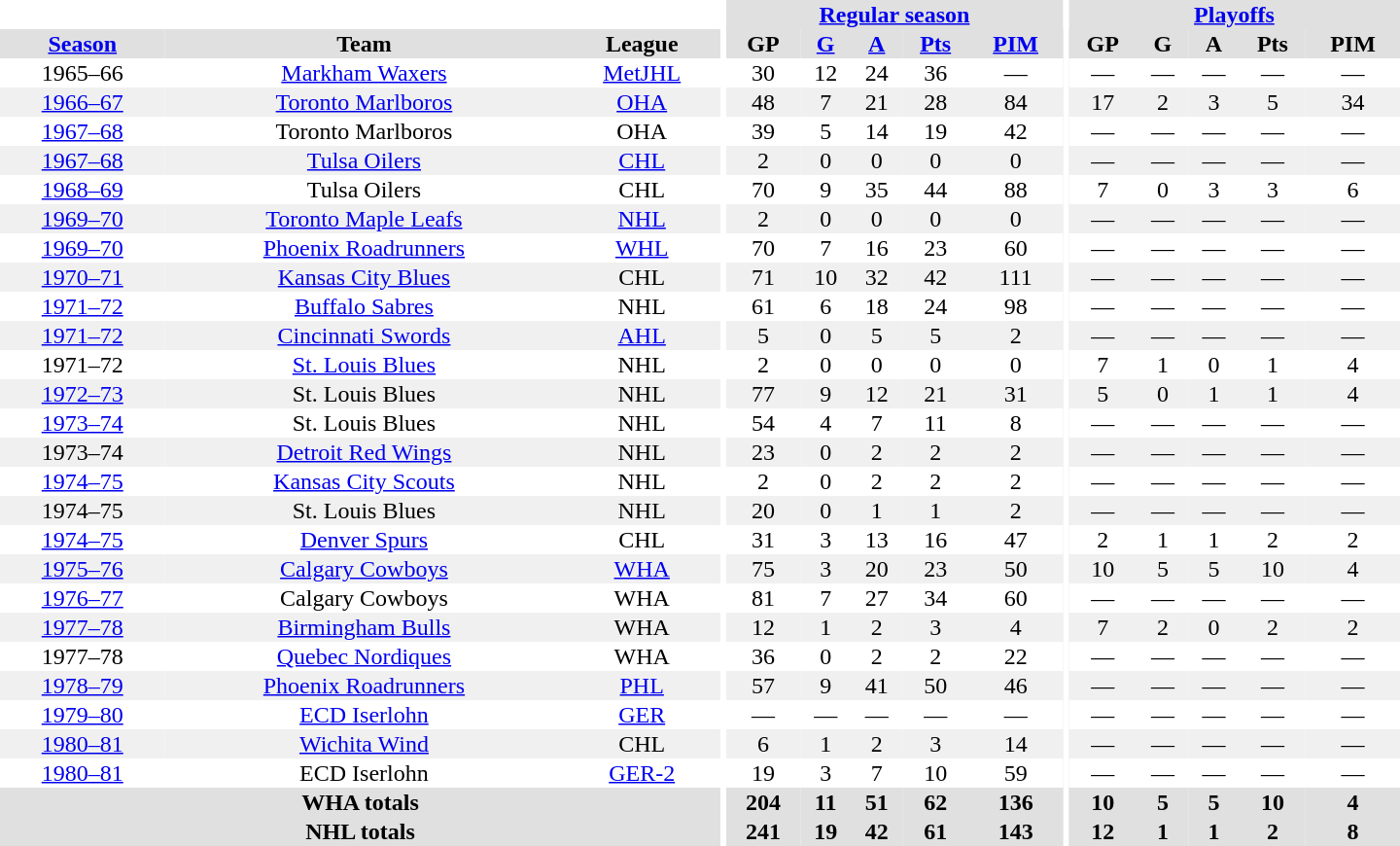<table border="0" cellpadding="1" cellspacing="0" style="text-align:center; width:60em">
<tr bgcolor="#e0e0e0">
<th colspan="3" bgcolor="#ffffff"></th>
<th rowspan="100" bgcolor="#ffffff"></th>
<th colspan="5"><a href='#'>Regular season</a></th>
<th rowspan="100" bgcolor="#ffffff"></th>
<th colspan="5"><a href='#'>Playoffs</a></th>
</tr>
<tr bgcolor="#e0e0e0">
<th><a href='#'>Season</a></th>
<th>Team</th>
<th>League</th>
<th>GP</th>
<th><a href='#'>G</a></th>
<th><a href='#'>A</a></th>
<th><a href='#'>Pts</a></th>
<th><a href='#'>PIM</a></th>
<th>GP</th>
<th>G</th>
<th>A</th>
<th>Pts</th>
<th>PIM</th>
</tr>
<tr>
<td>1965–66</td>
<td><a href='#'>Markham Waxers</a></td>
<td><a href='#'>MetJHL</a></td>
<td>30</td>
<td>12</td>
<td>24</td>
<td>36</td>
<td>—</td>
<td>—</td>
<td>—</td>
<td>—</td>
<td>—</td>
<td>—</td>
</tr>
<tr bgcolor="#f0f0f0">
<td><a href='#'>1966–67</a></td>
<td><a href='#'>Toronto Marlboros</a></td>
<td><a href='#'>OHA</a></td>
<td>48</td>
<td>7</td>
<td>21</td>
<td>28</td>
<td>84</td>
<td>17</td>
<td>2</td>
<td>3</td>
<td>5</td>
<td>34</td>
</tr>
<tr>
<td><a href='#'>1967–68</a></td>
<td>Toronto Marlboros</td>
<td>OHA</td>
<td>39</td>
<td>5</td>
<td>14</td>
<td>19</td>
<td>42</td>
<td>—</td>
<td>—</td>
<td>—</td>
<td>—</td>
<td>—</td>
</tr>
<tr bgcolor="#f0f0f0">
<td><a href='#'>1967–68</a></td>
<td><a href='#'>Tulsa Oilers</a></td>
<td><a href='#'>CHL</a></td>
<td>2</td>
<td>0</td>
<td>0</td>
<td>0</td>
<td>0</td>
<td>—</td>
<td>—</td>
<td>—</td>
<td>—</td>
<td>—</td>
</tr>
<tr>
<td><a href='#'>1968–69</a></td>
<td>Tulsa Oilers</td>
<td>CHL</td>
<td>70</td>
<td>9</td>
<td>35</td>
<td>44</td>
<td>88</td>
<td>7</td>
<td>0</td>
<td>3</td>
<td>3</td>
<td>6</td>
</tr>
<tr bgcolor="#f0f0f0">
<td><a href='#'>1969–70</a></td>
<td><a href='#'>Toronto Maple Leafs</a></td>
<td><a href='#'>NHL</a></td>
<td>2</td>
<td>0</td>
<td>0</td>
<td>0</td>
<td>0</td>
<td>—</td>
<td>—</td>
<td>—</td>
<td>—</td>
<td>—</td>
</tr>
<tr>
<td><a href='#'>1969–70</a></td>
<td><a href='#'>Phoenix Roadrunners</a></td>
<td><a href='#'>WHL</a></td>
<td>70</td>
<td>7</td>
<td>16</td>
<td>23</td>
<td>60</td>
<td>—</td>
<td>—</td>
<td>—</td>
<td>—</td>
<td>—</td>
</tr>
<tr bgcolor="#f0f0f0">
<td><a href='#'>1970–71</a></td>
<td><a href='#'>Kansas City Blues</a></td>
<td>CHL</td>
<td>71</td>
<td>10</td>
<td>32</td>
<td>42</td>
<td>111</td>
<td>—</td>
<td>—</td>
<td>—</td>
<td>—</td>
<td>—</td>
</tr>
<tr>
<td><a href='#'>1971–72</a></td>
<td><a href='#'>Buffalo Sabres</a></td>
<td>NHL</td>
<td>61</td>
<td>6</td>
<td>18</td>
<td>24</td>
<td>98</td>
<td>—</td>
<td>—</td>
<td>—</td>
<td>—</td>
<td>—</td>
</tr>
<tr bgcolor="#f0f0f0">
<td><a href='#'>1971–72</a></td>
<td><a href='#'>Cincinnati Swords</a></td>
<td><a href='#'>AHL</a></td>
<td>5</td>
<td>0</td>
<td>5</td>
<td>5</td>
<td>2</td>
<td>—</td>
<td>—</td>
<td>—</td>
<td>—</td>
<td>—</td>
</tr>
<tr>
<td>1971–72</td>
<td><a href='#'>St. Louis Blues</a></td>
<td>NHL</td>
<td>2</td>
<td>0</td>
<td>0</td>
<td>0</td>
<td>0</td>
<td>7</td>
<td>1</td>
<td>0</td>
<td>1</td>
<td>4</td>
</tr>
<tr bgcolor="#f0f0f0">
<td><a href='#'>1972–73</a></td>
<td>St. Louis Blues</td>
<td>NHL</td>
<td>77</td>
<td>9</td>
<td>12</td>
<td>21</td>
<td>31</td>
<td>5</td>
<td>0</td>
<td>1</td>
<td>1</td>
<td>4</td>
</tr>
<tr>
<td><a href='#'>1973–74</a></td>
<td>St. Louis Blues</td>
<td>NHL</td>
<td>54</td>
<td>4</td>
<td>7</td>
<td>11</td>
<td>8</td>
<td>—</td>
<td>—</td>
<td>—</td>
<td>—</td>
<td>—</td>
</tr>
<tr bgcolor="#f0f0f0">
<td>1973–74</td>
<td><a href='#'>Detroit Red Wings</a></td>
<td>NHL</td>
<td>23</td>
<td>0</td>
<td>2</td>
<td>2</td>
<td>2</td>
<td>—</td>
<td>—</td>
<td>—</td>
<td>—</td>
<td>—</td>
</tr>
<tr>
<td><a href='#'>1974–75</a></td>
<td><a href='#'>Kansas City Scouts</a></td>
<td>NHL</td>
<td>2</td>
<td>0</td>
<td>2</td>
<td>2</td>
<td>2</td>
<td>—</td>
<td>—</td>
<td>—</td>
<td>—</td>
<td>—</td>
</tr>
<tr bgcolor="#f0f0f0">
<td>1974–75</td>
<td>St. Louis Blues</td>
<td>NHL</td>
<td>20</td>
<td>0</td>
<td>1</td>
<td>1</td>
<td>2</td>
<td>—</td>
<td>—</td>
<td>—</td>
<td>—</td>
<td>—</td>
</tr>
<tr>
<td><a href='#'>1974–75</a></td>
<td><a href='#'>Denver Spurs</a></td>
<td>CHL</td>
<td>31</td>
<td>3</td>
<td>13</td>
<td>16</td>
<td>47</td>
<td>2</td>
<td>1</td>
<td>1</td>
<td>2</td>
<td>2</td>
</tr>
<tr bgcolor="#f0f0f0">
<td><a href='#'>1975–76</a></td>
<td><a href='#'>Calgary Cowboys</a></td>
<td><a href='#'>WHA</a></td>
<td>75</td>
<td>3</td>
<td>20</td>
<td>23</td>
<td>50</td>
<td>10</td>
<td>5</td>
<td>5</td>
<td>10</td>
<td>4</td>
</tr>
<tr>
<td><a href='#'>1976–77</a></td>
<td>Calgary Cowboys</td>
<td>WHA</td>
<td>81</td>
<td>7</td>
<td>27</td>
<td>34</td>
<td>60</td>
<td>—</td>
<td>—</td>
<td>—</td>
<td>—</td>
<td>—</td>
</tr>
<tr bgcolor="#f0f0f0">
<td><a href='#'>1977–78</a></td>
<td><a href='#'>Birmingham Bulls</a></td>
<td>WHA</td>
<td>12</td>
<td>1</td>
<td>2</td>
<td>3</td>
<td>4</td>
<td>7</td>
<td>2</td>
<td>0</td>
<td>2</td>
<td>2</td>
</tr>
<tr>
<td>1977–78</td>
<td><a href='#'>Quebec Nordiques</a></td>
<td>WHA</td>
<td>36</td>
<td>0</td>
<td>2</td>
<td>2</td>
<td>22</td>
<td>—</td>
<td>—</td>
<td>—</td>
<td>—</td>
<td>—</td>
</tr>
<tr bgcolor="#f0f0f0">
<td><a href='#'>1978–79</a></td>
<td><a href='#'>Phoenix Roadrunners</a></td>
<td><a href='#'>PHL</a></td>
<td>57</td>
<td>9</td>
<td>41</td>
<td>50</td>
<td>46</td>
<td>—</td>
<td>—</td>
<td>—</td>
<td>—</td>
<td>—</td>
</tr>
<tr>
<td><a href='#'>1979–80</a></td>
<td><a href='#'>ECD Iserlohn</a></td>
<td><a href='#'>GER</a></td>
<td>—</td>
<td>—</td>
<td>—</td>
<td>—</td>
<td>—</td>
<td>—</td>
<td>—</td>
<td>—</td>
<td>—</td>
<td>—</td>
</tr>
<tr bgcolor="#f0f0f0">
<td><a href='#'>1980–81</a></td>
<td><a href='#'>Wichita Wind</a></td>
<td>CHL</td>
<td>6</td>
<td>1</td>
<td>2</td>
<td>3</td>
<td>14</td>
<td>—</td>
<td>—</td>
<td>—</td>
<td>—</td>
<td>—</td>
</tr>
<tr>
<td><a href='#'>1980–81</a></td>
<td>ECD Iserlohn</td>
<td><a href='#'>GER-2</a></td>
<td>19</td>
<td>3</td>
<td>7</td>
<td>10</td>
<td>59</td>
<td>—</td>
<td>—</td>
<td>—</td>
<td>—</td>
<td>—</td>
</tr>
<tr bgcolor="#e0e0e0">
<th colspan="3">WHA totals</th>
<th>204</th>
<th>11</th>
<th>51</th>
<th>62</th>
<th>136</th>
<th>10</th>
<th>5</th>
<th>5</th>
<th>10</th>
<th>4</th>
</tr>
<tr bgcolor="#e0e0e0">
<th colspan="3">NHL totals</th>
<th>241</th>
<th>19</th>
<th>42</th>
<th>61</th>
<th>143</th>
<th>12</th>
<th>1</th>
<th>1</th>
<th>2</th>
<th>8</th>
</tr>
</table>
